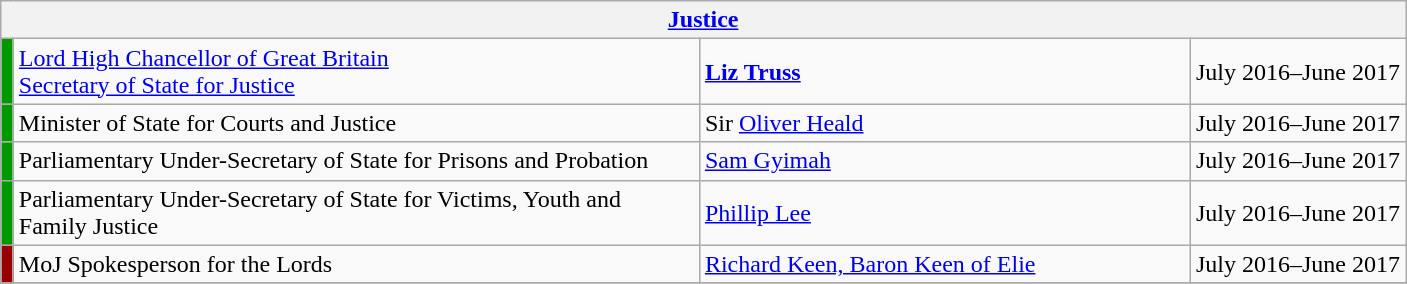<table class="wikitable">
<tr>
<th colspan="4"><a href='#'>Justice</a></th>
</tr>
<tr>
<td style="width:1px; background:#090;"></td>
<td style="width: 450px;"><a href='#'>Lord High Chancellor of Great Britain</a><br><a href='#'>Secretary of State for Justice</a></td>
<td style="width: 320px;"><strong><a href='#'>Liz Truss</a></strong></td>
<td>July 2016–June 2017</td>
</tr>
<tr>
<td style="width:1px; background:#090;"></td>
<td>Minister of State for Courts and Justice</td>
<td>Sir <a href='#'>Oliver Heald</a></td>
<td>July 2016–June 2017</td>
</tr>
<tr>
<td style="width:1px; background:#090;"></td>
<td>Parliamentary Under-Secretary of State for Prisons and Probation</td>
<td><a href='#'>Sam Gyimah</a></td>
<td>July 2016–June 2017</td>
</tr>
<tr>
<td style="width:1px; background:#090;"></td>
<td>Parliamentary Under-Secretary of State for Victims, Youth and Family Justice</td>
<td><a href='#'>Phillip Lee</a></td>
<td>July 2016–June 2017</td>
</tr>
<tr>
<td style="width:1px; background:#900;"></td>
<td>MoJ Spokesperson for the Lords</td>
<td><a href='#'>Richard Keen, Baron Keen of Elie</a></td>
<td>July 2016–June 2017</td>
</tr>
<tr>
</tr>
</table>
